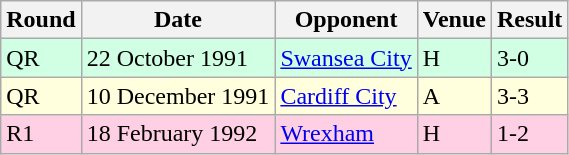<table class="wikitable">
<tr>
<th>Round</th>
<th>Date</th>
<th>Opponent</th>
<th>Venue</th>
<th>Result</th>
</tr>
<tr style="background-color: #d0ffe3;">
<td>QR</td>
<td>22 October 1991</td>
<td><a href='#'>Swansea City</a></td>
<td>H</td>
<td>3-0</td>
</tr>
<tr style="background-color: #ffffdd;">
<td>QR</td>
<td>10 December 1991</td>
<td><a href='#'>Cardiff City</a></td>
<td>A</td>
<td>3-3</td>
</tr>
<tr style="background-color: #ffd0e3;">
<td>R1</td>
<td>18 February 1992</td>
<td><a href='#'>Wrexham</a></td>
<td>H</td>
<td>1-2</td>
</tr>
</table>
